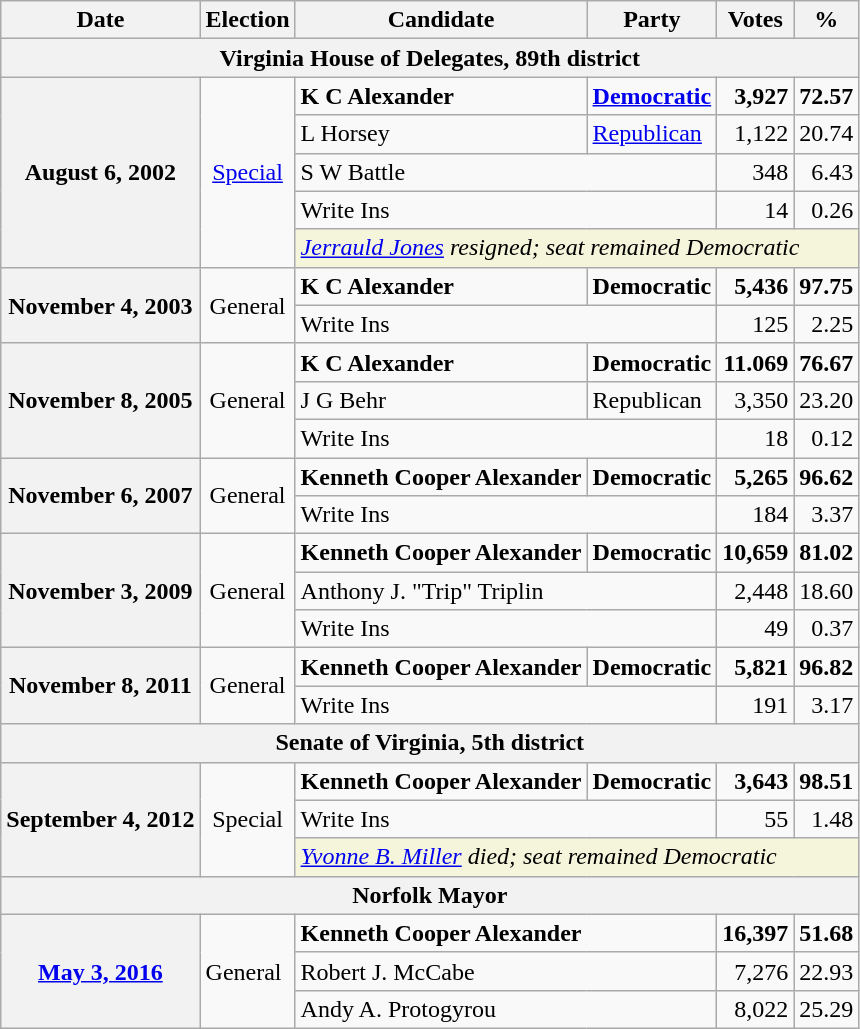<table class="wikitable">
<tr>
<th>Date</th>
<th>Election</th>
<th>Candidate</th>
<th>Party</th>
<th>Votes</th>
<th>%</th>
</tr>
<tr>
<th colspan="6">Virginia House of Delegates, 89th district</th>
</tr>
<tr>
<th rowspan="5">August 6, 2002</th>
<td rowspan="5" align="center"><a href='#'>Special</a></td>
<td><strong>K C Alexander</strong></td>
<td><strong><a href='#'>Democratic</a></strong></td>
<td align="right"><strong>3,927</strong></td>
<td align="right"><strong>72.57</strong></td>
</tr>
<tr>
<td>L Horsey</td>
<td><a href='#'>Republican</a></td>
<td align="right">1,122</td>
<td align="right">20.74</td>
</tr>
<tr>
<td colspan="2">S W Battle</td>
<td align="right">348</td>
<td align="right">6.43</td>
</tr>
<tr>
<td colspan="2">Write Ins</td>
<td align="right">14</td>
<td align="right">0.26</td>
</tr>
<tr>
<td colspan="4" style="background:Beige"><em><a href='#'>Jerrauld Jones</a> resigned; seat remained Democratic</em></td>
</tr>
<tr>
<th rowspan="2">November 4, 2003</th>
<td rowspan="2" align="center">General</td>
<td><strong>K C Alexander</strong></td>
<td><strong>Democratic</strong></td>
<td align="right"><strong>5,436</strong></td>
<td align="right"><strong>97.75</strong></td>
</tr>
<tr>
<td colspan="2">Write Ins</td>
<td align="right">125</td>
<td align="right">2.25</td>
</tr>
<tr>
<th rowspan="3">November 8, 2005</th>
<td rowspan="3" align="center">General</td>
<td><strong>K C Alexander</strong></td>
<td><strong>Democratic</strong></td>
<td align="right"><strong>11.069</strong></td>
<td align="right"><strong>76.67</strong></td>
</tr>
<tr>
<td>J G Behr</td>
<td>Republican</td>
<td align="right">3,350</td>
<td align="right">23.20</td>
</tr>
<tr>
<td colspan="2">Write Ins</td>
<td align="right">18</td>
<td align="right">0.12</td>
</tr>
<tr>
<th rowspan="2">November 6, 2007</th>
<td rowspan="2" align="center">General</td>
<td><strong>Kenneth Cooper Alexander</strong></td>
<td><strong>Democratic</strong></td>
<td align="right"><strong>5,265</strong></td>
<td align="right"><strong>96.62</strong></td>
</tr>
<tr>
<td colspan="2">Write Ins</td>
<td align="right">184</td>
<td align="right">3.37</td>
</tr>
<tr>
<th rowspan="3">November 3, 2009</th>
<td rowspan="3" align="center">General</td>
<td><strong>Kenneth Cooper Alexander</strong></td>
<td><strong>Democratic</strong></td>
<td align="right"><strong>10,659</strong></td>
<td align="right"><strong>81.02</strong></td>
</tr>
<tr>
<td colspan="2">Anthony J. "Trip" Triplin</td>
<td align="right">2,448</td>
<td align="right">18.60</td>
</tr>
<tr>
<td colspan="2">Write Ins</td>
<td align="right">49</td>
<td align="right">0.37</td>
</tr>
<tr>
<th rowspan="2">November 8, 2011</th>
<td rowspan="2" align="center">General</td>
<td><strong>Kenneth Cooper Alexander</strong></td>
<td><strong>Democratic</strong></td>
<td align="right"><strong>5,821</strong></td>
<td align="right"><strong>96.82</strong></td>
</tr>
<tr>
<td colspan="2">Write Ins</td>
<td align="right">191</td>
<td align="right">3.17</td>
</tr>
<tr>
<th colspan="6">Senate of Virginia, 5th district</th>
</tr>
<tr>
<th rowspan="3">September 4, 2012</th>
<td rowspan="3" align="center">Special</td>
<td><strong>Kenneth Cooper Alexander</strong></td>
<td><strong>Democratic</strong></td>
<td align="right"><strong>3,643</strong></td>
<td align="right"><strong>98.51</strong></td>
</tr>
<tr>
<td colspan="2">Write Ins</td>
<td align="right">55</td>
<td align="right">1.48</td>
</tr>
<tr>
<td colspan="4" style="background:Beige"><em><a href='#'>Yvonne B. Miller</a> died; seat remained Democratic</em></td>
</tr>
<tr>
<th colspan="6">Norfolk Mayor</th>
</tr>
<tr>
<th rowspan="7"><a href='#'>May 3, 2016</a></th>
<td rowspan="3">General</td>
<td colspan="2"><strong>Kenneth Cooper Alexander</strong></td>
<td align="right"><strong>16,397</strong></td>
<td align="right"><strong>51.68</strong></td>
</tr>
<tr>
<td colspan="2">Robert J. McCabe</td>
<td align="right">7,276</td>
<td align="right">22.93</td>
</tr>
<tr>
<td colspan="2">Andy A. Protogyrou</td>
<td align="right">8,022</td>
<td align="right">25.29</td>
</tr>
</table>
